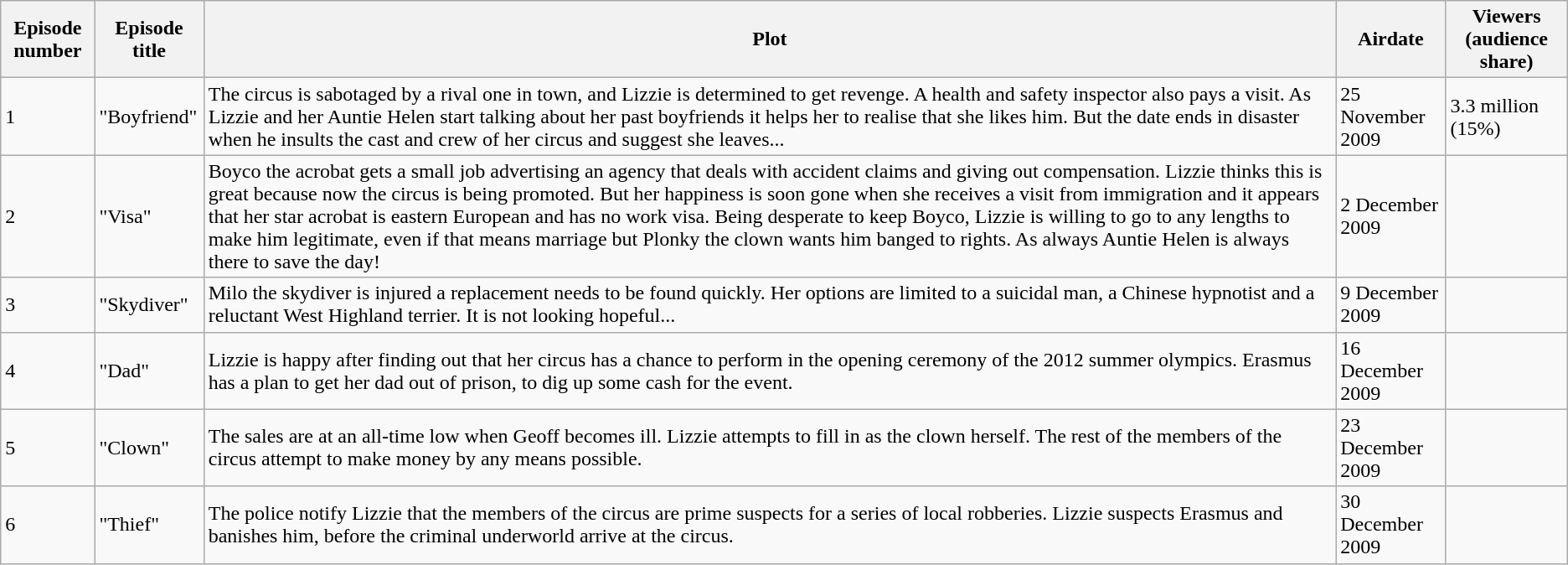<table class="wikitable">
<tr>
<th>Episode number</th>
<th>Episode title</th>
<th>Plot</th>
<th>Airdate</th>
<th>Viewers (audience share)</th>
</tr>
<tr>
<td>1</td>
<td>"Boyfriend"</td>
<td>The circus is sabotaged by a rival one in town, and Lizzie is determined to get revenge. A health and safety inspector also pays a visit. As Lizzie and her Auntie Helen start talking about her past boyfriends it helps her to realise that she likes him. But the date ends in disaster when he insults the cast and crew of her circus and suggest she leaves...</td>
<td>25 November 2009</td>
<td>3.3 million (15%)</td>
</tr>
<tr>
<td>2</td>
<td>"Visa"</td>
<td>Boyco the acrobat gets a small job advertising an agency that deals with accident claims and giving out compensation. Lizzie thinks this is great because now the circus is being promoted. But her happiness is soon gone when she receives a visit from immigration and it appears that her star acrobat is eastern European and has no work visa. Being desperate to keep Boyco, Lizzie is willing to go to any lengths to make him legitimate, even if that means marriage but Plonky the clown wants him banged to rights. As always Auntie Helen is always there to save the day!</td>
<td>2 December 2009</td>
<td></td>
</tr>
<tr>
<td>3</td>
<td>"Skydiver"</td>
<td>Milo the skydiver is injured a replacement needs to be found quickly. Her options are limited to a suicidal man, a Chinese hypnotist and a reluctant West Highland terrier. It is not looking hopeful...</td>
<td>9 December 2009</td>
<td></td>
</tr>
<tr>
<td>4</td>
<td>"Dad"</td>
<td>Lizzie is happy after finding out that her circus has a chance to perform in the opening ceremony of the 2012 summer olympics. Erasmus has a plan to get her dad out of prison, to dig up some cash for the event.</td>
<td>16 December 2009</td>
<td></td>
</tr>
<tr>
<td>5</td>
<td>"Clown"</td>
<td>The sales are at an all-time low when Geoff becomes ill. Lizzie attempts to fill in as the clown herself. The rest of the members of the circus attempt to make money by any means possible.</td>
<td>23 December 2009</td>
<td></td>
</tr>
<tr>
<td>6</td>
<td>"Thief"</td>
<td>The police notify Lizzie that the members of the circus are prime suspects for a series of local robberies. Lizzie suspects Erasmus and banishes him, before the criminal underworld arrive at the circus.</td>
<td>30 December 2009</td>
<td></td>
</tr>
</table>
